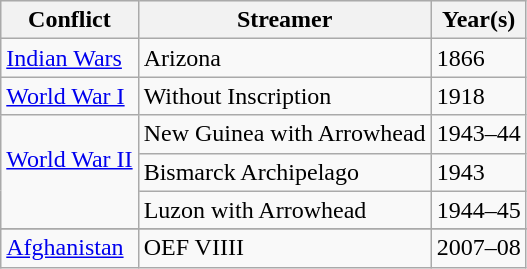<table class=wikitable>
<tr style="background:#efefef;">
<th>Conflict</th>
<th>Streamer</th>
<th>Year(s)</th>
</tr>
<tr>
<td rowspan="1"><a href='#'>Indian Wars</a> <br></td>
<td>Arizona</td>
<td>1866</td>
</tr>
<tr>
<td rowspan="1"><a href='#'>World War I</a> <br> </td>
<td>Without Inscription</td>
<td>1918</td>
</tr>
<tr>
<td rowspan="3"><a href='#'>World War II</a> <br>  <br> </td>
<td>New Guinea with Arrowhead</td>
<td>1943–44</td>
</tr>
<tr>
<td>Bismarck Archipelago</td>
<td>1943</td>
</tr>
<tr>
<td>Luzon with Arrowhead</td>
<td>1944–45</td>
</tr>
<tr>
</tr>
<tr>
<td rowspan="1"><a href='#'>Afghanistan</a><br> </td>
<td>OEF VIIII</td>
<td>2007–08</td>
</tr>
</table>
